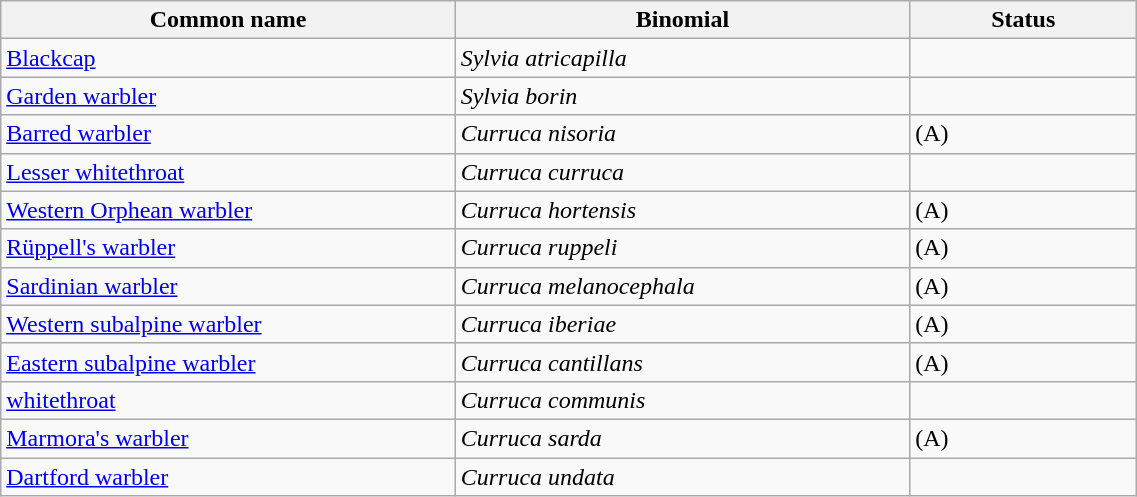<table style="width:60%;" class="wikitable">
<tr>
<th width=40%>Common name</th>
<th width=40%>Binomial</th>
<th width=20%>Status</th>
</tr>
<tr>
<td><a href='#'>Blackcap</a></td>
<td><em>Sylvia atricapilla</em></td>
<td></td>
</tr>
<tr>
<td><a href='#'>Garden warbler</a></td>
<td><em>Sylvia borin</em></td>
<td></td>
</tr>
<tr>
<td><a href='#'>Barred warbler</a></td>
<td><em>Curruca nisoria</em></td>
<td>(A)</td>
</tr>
<tr>
<td><a href='#'>Lesser whitethroat</a></td>
<td><em>Curruca curruca</em></td>
<td></td>
</tr>
<tr>
<td><a href='#'>Western Orphean warbler</a></td>
<td><em>Curruca hortensis</em></td>
<td>(A)</td>
</tr>
<tr>
<td><a href='#'>Rüppell's warbler</a></td>
<td><em>Curruca ruppeli</em></td>
<td>(A)</td>
</tr>
<tr>
<td><a href='#'>Sardinian warbler</a></td>
<td><em>Curruca melanocephala</em></td>
<td>(A)</td>
</tr>
<tr>
<td><a href='#'>Western subalpine warbler</a></td>
<td><em>Curruca iberiae</em></td>
<td>(A)</td>
</tr>
<tr>
<td><a href='#'>Eastern subalpine warbler</a></td>
<td><em>Curruca cantillans</em></td>
<td>(A)</td>
</tr>
<tr>
<td><a href='#'>whitethroat</a></td>
<td><em>Curruca communis</em></td>
<td></td>
</tr>
<tr>
<td><a href='#'>Marmora's warbler</a></td>
<td><em>Curruca sarda</em></td>
<td>(A)</td>
</tr>
<tr>
<td><a href='#'>Dartford warbler</a></td>
<td><em>Curruca undata</em></td>
<td></td>
</tr>
</table>
